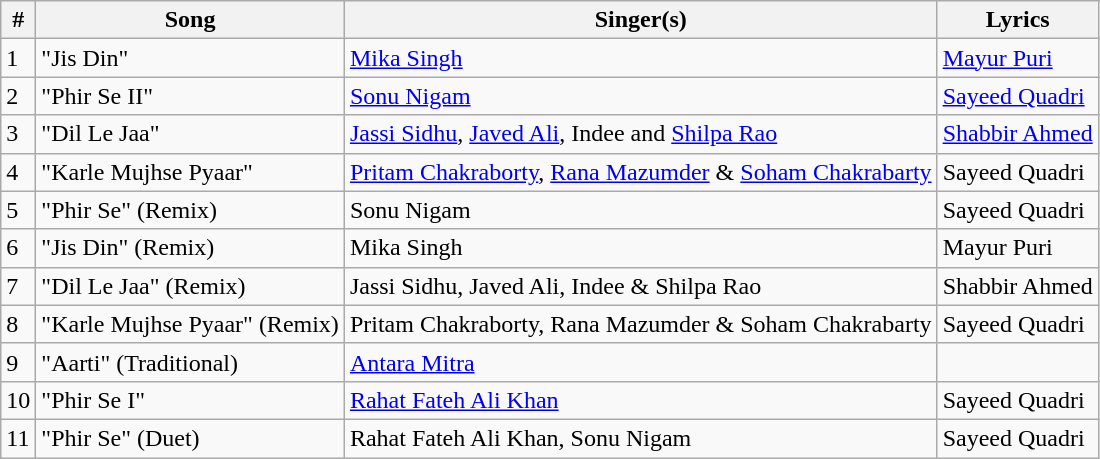<table class="wikitable tracklist">
<tr>
<th>#</th>
<th>Song</th>
<th>Singer(s)</th>
<th>Lyrics</th>
</tr>
<tr>
<td>1</td>
<td>"Jis Din"</td>
<td><a href='#'>Mika Singh</a></td>
<td><a href='#'>Mayur Puri</a></td>
</tr>
<tr>
<td>2</td>
<td>"Phir Se II"</td>
<td><a href='#'>Sonu Nigam</a></td>
<td><a href='#'>Sayeed Quadri</a></td>
</tr>
<tr>
<td>3</td>
<td>"Dil Le Jaa"</td>
<td><a href='#'>Jassi Sidhu</a>, <a href='#'>Javed Ali</a>, Indee and <a href='#'>Shilpa Rao</a></td>
<td><a href='#'> Shabbir Ahmed</a></td>
</tr>
<tr>
<td>4</td>
<td>"Karle Mujhse Pyaar"</td>
<td><a href='#'>Pritam Chakraborty</a>, <a href='#'>Rana Mazumder</a> & <a href='#'>Soham Chakrabarty</a></td>
<td>Sayeed Quadri</td>
</tr>
<tr>
<td>5</td>
<td>"Phir Se" (Remix)</td>
<td>Sonu Nigam</td>
<td>Sayeed Quadri</td>
</tr>
<tr>
<td>6</td>
<td>"Jis Din" (Remix)</td>
<td>Mika Singh</td>
<td>Mayur Puri</td>
</tr>
<tr>
<td>7</td>
<td>"Dil Le Jaa" (Remix)</td>
<td>Jassi Sidhu, Javed Ali, Indee & Shilpa Rao</td>
<td>Shabbir Ahmed</td>
</tr>
<tr>
<td>8</td>
<td>"Karle Mujhse Pyaar" (Remix)</td>
<td>Pritam Chakraborty, Rana Mazumder & Soham Chakrabarty</td>
<td>Sayeed Quadri</td>
</tr>
<tr>
<td>9</td>
<td>"Aarti" (Traditional)</td>
<td><a href='#'>Antara Mitra</a></td>
<td></td>
</tr>
<tr>
<td>10</td>
<td>"Phir Se I"</td>
<td><a href='#'>Rahat Fateh Ali Khan</a></td>
<td>Sayeed Quadri</td>
</tr>
<tr>
<td>11</td>
<td>"Phir Se" (Duet)</td>
<td>Rahat Fateh Ali Khan, Sonu Nigam</td>
<td>Sayeed Quadri</td>
</tr>
</table>
